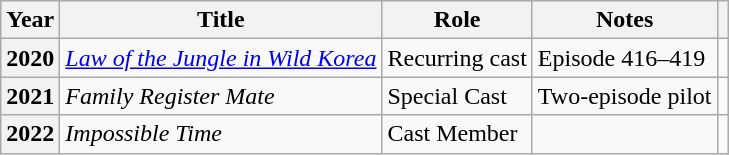<table class="wikitable sortable plainrowheaders">
<tr>
<th scope="col">Year</th>
<th scope="col">Title</th>
<th scope="col">Role</th>
<th scope="col">Notes</th>
<th scope="col" class="unsortable"></th>
</tr>
<tr>
<th scope="row">2020</th>
<td><em><a href='#'>Law of the Jungle in Wild Korea</a></em></td>
<td>Recurring cast</td>
<td>Episode 416–419</td>
<td style="text-align:center"></td>
</tr>
<tr>
<th scope="row">2021</th>
<td><em>Family Register Mate</em></td>
<td>Special Cast</td>
<td>Two-episode pilot</td>
<td style="text-align:center"></td>
</tr>
<tr>
<th scope="row">2022</th>
<td><em>Impossible Time</em></td>
<td>Cast Member</td>
<td></td>
<td style="text-align:center"></td>
</tr>
</table>
